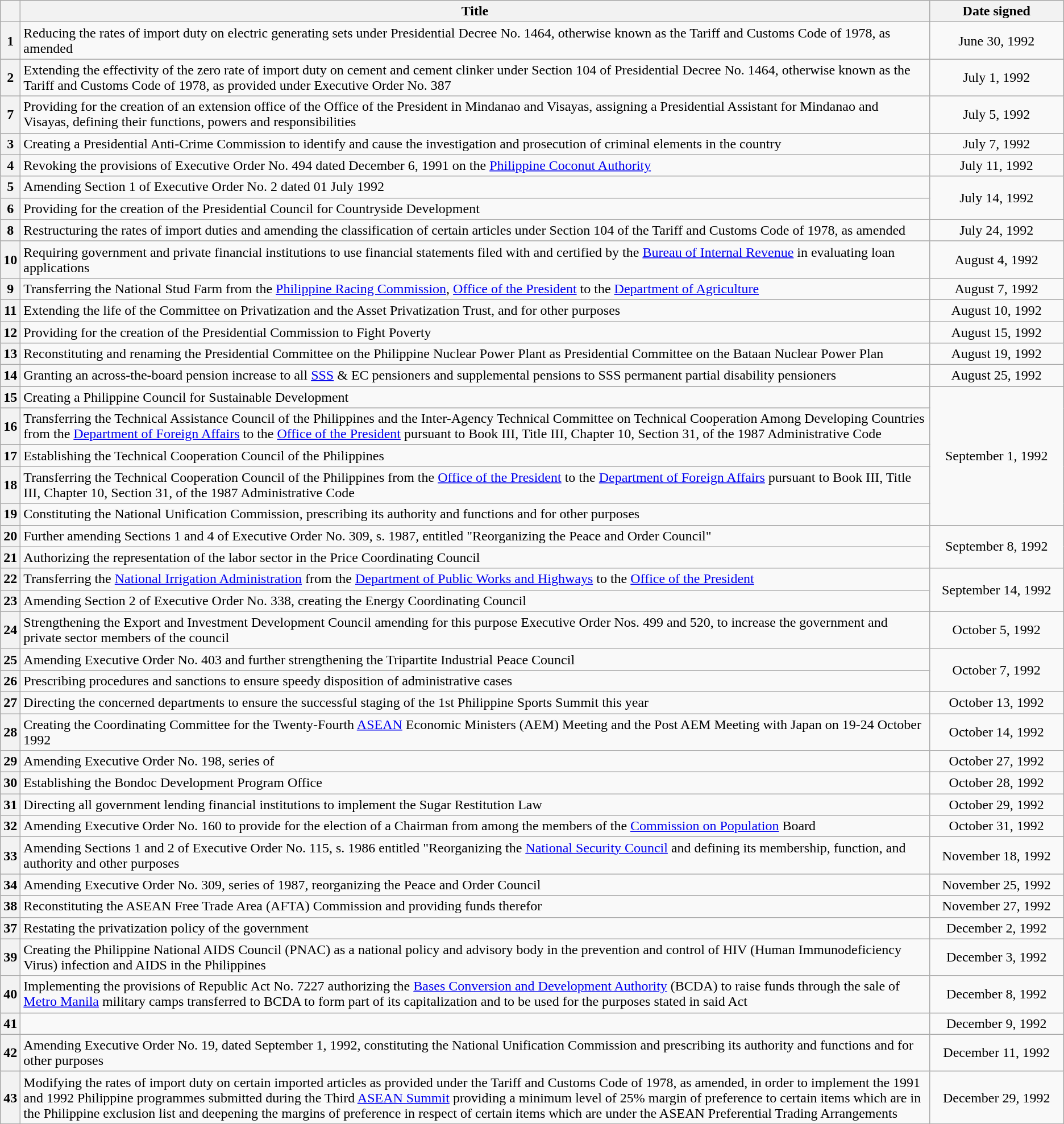<table class="wikitable sortable" style="text-align:center;">
<tr>
<th scope="col"></th>
<th scope="col">Title</th>
<th scope="col" width="150px">Date signed</th>
</tr>
<tr>
<th scope="row">1</th>
<td style="text-align:left;">Reducing the rates of import duty on electric generating sets under Presidential Decree No. 1464, otherwise known as the Tariff and Customs Code of 1978, as amended</td>
<td>June 30, 1992</td>
</tr>
<tr>
<th scope="row">2</th>
<td style="text-align:left;">Extending the effectivity of the zero rate of import duty on cement and cement clinker under Section 104 of Presidential Decree No. 1464, otherwise known as the Tariff and Customs Code of 1978, as provided under Executive Order No. 387</td>
<td>July 1, 1992</td>
</tr>
<tr>
<th scope="row">7</th>
<td style="text-align:left;">Providing for the creation of an extension office of the Office of the President in Mindanao and Visayas, assigning a Presidential Assistant for Mindanao and Visayas, defining their functions, powers and responsibilities</td>
<td>July 5, 1992</td>
</tr>
<tr>
<th scope="row">3</th>
<td style="text-align:left;">Creating a Presidential Anti-Crime Commission to identify and cause the investigation and prosecution of criminal elements in the country</td>
<td>July 7, 1992</td>
</tr>
<tr>
<th scope="row">4</th>
<td style="text-align:left;">Revoking the provisions of Executive Order No. 494 dated December 6, 1991 on the <a href='#'>Philippine Coconut Authority</a></td>
<td>July 11, 1992</td>
</tr>
<tr>
<th scope="row">5</th>
<td style="text-align:left;">Amending Section 1 of Executive Order No. 2 dated 01 July 1992</td>
<td rowspan="2">July 14, 1992</td>
</tr>
<tr>
<th scope="row">6</th>
<td style="text-align:left;">Providing for the creation of the Presidential Council for Countryside Development</td>
</tr>
<tr>
<th scope="row">8</th>
<td style="text-align:left;">Restructuring the rates of import duties and amending the classification of certain articles under Section 104 of the Tariff and Customs Code of 1978, as amended</td>
<td>July 24, 1992</td>
</tr>
<tr>
<th scope="row">10</th>
<td style="text-align:left;">Requiring government and private financial institutions to use financial statements filed with and certified by the <a href='#'>Bureau of Internal Revenue</a> in evaluating loan applications</td>
<td>August 4, 1992</td>
</tr>
<tr>
<th scope="row">9</th>
<td style="text-align:left;">Transferring the National Stud Farm from the <a href='#'>Philippine Racing Commission</a>, <a href='#'>Office of the President</a> to the <a href='#'>Department of Agriculture</a></td>
<td>August 7, 1992</td>
</tr>
<tr>
<th scope="row">11</th>
<td style="text-align:left;">Extending the life of the Committee on Privatization and  the Asset Privatization Trust, and for other purposes</td>
<td>August 10, 1992</td>
</tr>
<tr>
<th scope="row">12</th>
<td style="text-align:left;">Providing for the creation of the Presidential Commission to Fight Poverty</td>
<td>August 15, 1992</td>
</tr>
<tr>
<th scope="row">13</th>
<td style="text-align:left;">Reconstituting and renaming the Presidential Committee on the Philippine Nuclear Power Plant as Presidential Committee on the Bataan Nuclear Power Plan</td>
<td>August 19, 1992</td>
</tr>
<tr>
<th scope="row">14</th>
<td style="text-align:left;">Granting an across-the-board pension increase to all <a href='#'>SSS</a> & EC pensioners and supplemental pensions to SSS permanent partial disability pensioners</td>
<td>August 25, 1992</td>
</tr>
<tr>
<th scope="row">15</th>
<td style="text-align:left;">Creating a Philippine Council for Sustainable Development</td>
<td rowspan="5">September 1, 1992</td>
</tr>
<tr>
<th scope="row">16</th>
<td style="text-align:left;">Transferring the Technical Assistance Council of the Philippines and the Inter-Agency Technical Committee on Technical Cooperation Among Developing Countries from the <a href='#'>Department of Foreign Affairs</a> to the <a href='#'>Office of the President</a> pursuant to Book III, Title III, Chapter 10, Section 31, of the 1987 Administrative Code</td>
</tr>
<tr>
<th scope="row">17</th>
<td style="text-align:left;">Establishing the Technical Cooperation Council of the Philippines</td>
</tr>
<tr>
<th scope="row">18</th>
<td style="text-align:left;">Transferring the Technical Cooperation Council of the Philippines from the <a href='#'>Office of the President</a> to the <a href='#'>Department of Foreign Affairs</a> pursuant to Book III, Title III, Chapter 10, Section 31, of the 1987 Administrative Code</td>
</tr>
<tr>
<th scope="row">19</th>
<td style="text-align:left;">Constituting the National Unification Commission, prescribing its authority and functions and for other purposes</td>
</tr>
<tr>
<th scope="row">20</th>
<td style="text-align:left;">Further amending Sections 1 and 4 of Executive Order No. 309, s. 1987, entitled "Reorganizing the Peace and Order Council"</td>
<td rowspan="2">September 8, 1992</td>
</tr>
<tr>
<th scope="row">21</th>
<td style="text-align:left;">Authorizing the representation of the labor sector in the Price Coordinating Council</td>
</tr>
<tr>
<th scope="row">22</th>
<td style="text-align:left;">Transferring the <a href='#'>National Irrigation Administration</a> from the <a href='#'>Department of Public Works and Highways</a> to the <a href='#'>Office of the President</a></td>
<td rowspan="2">September 14, 1992</td>
</tr>
<tr>
<th scope="row">23</th>
<td style="text-align:left;">Amending Section 2 of Executive Order No. 338, creating the Energy Coordinating Council</td>
</tr>
<tr>
<th scope="row">24</th>
<td style="text-align:left;">Strengthening the Export and Investment Development Council amending for this purpose Executive Order Nos. 499 and 520, to increase the government and private sector members of the council</td>
<td>October 5, 1992</td>
</tr>
<tr>
<th scope="row">25</th>
<td style="text-align:left;">Amending Executive Order No. 403 and further strengthening the Tripartite Industrial Peace Council</td>
<td rowspan="2">October 7, 1992</td>
</tr>
<tr>
<th scope="row">26</th>
<td style="text-align:left;">Prescribing procedures and sanctions to ensure speedy disposition of administrative cases</td>
</tr>
<tr>
<th scope="row">27</th>
<td style="text-align:left;">Directing the concerned departments to ensure the successful staging of the 1st Philippine Sports Summit this year</td>
<td>October 13, 1992</td>
</tr>
<tr>
<th scope="row">28</th>
<td style="text-align:left;">Creating the Coordinating Committee for the Twenty-Fourth <a href='#'>ASEAN</a> Economic Ministers (AEM) Meeting and the Post AEM Meeting with Japan on 19-24 October 1992</td>
<td>October 14, 1992</td>
</tr>
<tr>
<th scope="row">29</th>
<td style="text-align:left;">Amending Executive Order No. 198, series of</td>
<td>October 27, 1992</td>
</tr>
<tr>
<th scope="row">30</th>
<td style="text-align:left;">Establishing the Bondoc Development Program Office</td>
<td>October 28, 1992</td>
</tr>
<tr>
<th scope="row">31</th>
<td style="text-align:left;">Directing all government lending financial institutions to implement the Sugar Restitution Law</td>
<td>October 29, 1992</td>
</tr>
<tr>
<th scope="row">32</th>
<td style="text-align:left;">Amending Executive Order No. 160 to provide for the election of a Chairman from among the members of the <a href='#'>Commission on Population</a> Board</td>
<td>October 31, 1992</td>
</tr>
<tr>
<th scope="row">33</th>
<td style="text-align:left;">Amending Sections 1 and 2 of Executive Order No. 115, s. 1986 entitled "Reorganizing the <a href='#'>National Security Council</a> and defining its membership, function, and authority and other purposes</td>
<td>November 18, 1992</td>
</tr>
<tr>
<th scope="row">34</th>
<td style="text-align:left;">Amending Executive Order No. 309, series of 1987, reorganizing the Peace and Order Council</td>
<td>November 25, 1992</td>
</tr>
<tr>
<th scope="row">38</th>
<td style="text-align:left;">Reconstituting the ASEAN Free Trade Area (AFTA) Commission and providing funds therefor</td>
<td>November 27, 1992</td>
</tr>
<tr>
<th scope="row">37</th>
<td style="text-align:left;">Restating the privatization policy of the government</td>
<td>December 2, 1992</td>
</tr>
<tr>
<th scope="row">39</th>
<td style="text-align:left;">Creating the Philippine National AIDS Council (PNAC) as a national policy and advisory body in the prevention and control of HIV (Human Immunodeficiency Virus) infection and AIDS in the Philippines</td>
<td>December 3, 1992</td>
</tr>
<tr>
<th scope="row">40</th>
<td style="text-align:left;">Implementing the provisions of Republic Act No. 7227 authorizing the <a href='#'>Bases Conversion and Development Authority</a> (BCDA) to raise funds through the sale of <a href='#'>Metro Manila</a> military camps transferred to BCDA to form part of its capitalization and to be used for the purposes stated in said Act</td>
<td>December 8, 1992</td>
</tr>
<tr>
<th scope="row">41</th>
<td style="text-align:left;"></td>
<td>December 9, 1992</td>
</tr>
<tr>
<th scope="row">42</th>
<td style="text-align:left;">Amending Executive Order No. 19, dated September 1, 1992, constituting the National Unification Commission and prescribing its authority and functions and for other purposes</td>
<td>December 11, 1992</td>
</tr>
<tr>
<th scope="row">43</th>
<td style="text-align:left;">Modifying the rates of import duty on certain imported articles as provided under the Tariff and Customs Code of 1978, as amended, in order to implement the 1991 and 1992 Philippine programmes submitted during the Third <a href='#'>ASEAN Summit</a> providing a minimum level of 25% margin of preference to certain items which are in the Philippine exclusion list and deepening the margins of preference in respect of certain items which are under the ASEAN Preferential Trading Arrangements</td>
<td>December 29, 1992</td>
</tr>
</table>
